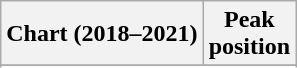<table class="wikitable plainrowheaders sortable" style="text-align:center">
<tr>
<th scope="col">Chart (2018–2021)</th>
<th scope="col">Peak<br>position</th>
</tr>
<tr>
</tr>
<tr>
</tr>
<tr>
</tr>
<tr>
</tr>
<tr>
</tr>
<tr>
</tr>
<tr>
</tr>
</table>
